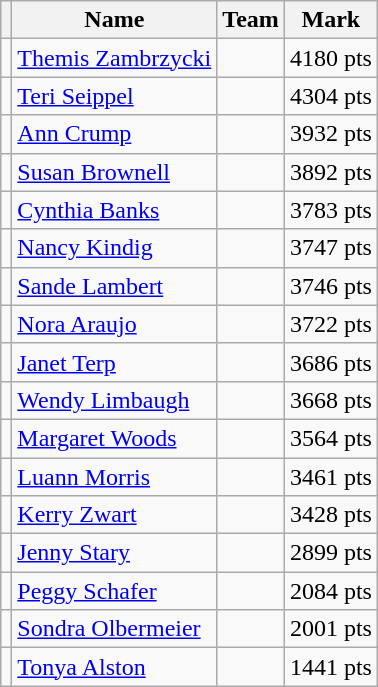<table class=wikitable>
<tr>
<th></th>
<th>Name</th>
<th>Team</th>
<th>Mark</th>
</tr>
<tr>
<td></td>
<td><a href='#'>Themis Zambrzycki</a></td>
<td></td>
<td>4180 pts</td>
</tr>
<tr>
<td></td>
<td><a href='#'>Teri Seippel</a></td>
<td></td>
<td>4304 pts</td>
</tr>
<tr>
<td></td>
<td><a href='#'>Ann Crump</a></td>
<td></td>
<td>3932 pts</td>
</tr>
<tr>
<td></td>
<td><a href='#'>Susan Brownell</a></td>
<td></td>
<td>3892 pts</td>
</tr>
<tr>
<td></td>
<td><a href='#'>Cynthia Banks</a></td>
<td></td>
<td>3783 pts</td>
</tr>
<tr>
<td></td>
<td><a href='#'>Nancy Kindig</a></td>
<td></td>
<td>3747 pts</td>
</tr>
<tr>
<td></td>
<td><a href='#'>Sande Lambert</a></td>
<td></td>
<td>3746 pts</td>
</tr>
<tr>
<td></td>
<td><a href='#'>Nora Araujo</a></td>
<td></td>
<td>3722 pts</td>
</tr>
<tr>
<td></td>
<td><a href='#'>Janet Terp</a></td>
<td></td>
<td>3686 pts</td>
</tr>
<tr>
<td></td>
<td><a href='#'>Wendy Limbaugh</a></td>
<td></td>
<td>3668 pts</td>
</tr>
<tr>
<td></td>
<td><a href='#'>Margaret Woods</a></td>
<td></td>
<td>3564 pts</td>
</tr>
<tr>
<td></td>
<td><a href='#'>Luann Morris</a></td>
<td></td>
<td>3461 pts</td>
</tr>
<tr>
<td></td>
<td><a href='#'>Kerry Zwart</a></td>
<td></td>
<td>3428 pts</td>
</tr>
<tr>
<td></td>
<td><a href='#'>Jenny Stary</a></td>
<td></td>
<td>2899 pts</td>
</tr>
<tr>
<td></td>
<td><a href='#'>Peggy Schafer</a></td>
<td></td>
<td>2084 pts</td>
</tr>
<tr>
<td></td>
<td><a href='#'>Sondra Olbermeier</a></td>
<td></td>
<td>2001 pts</td>
</tr>
<tr>
<td></td>
<td><a href='#'>Tonya Alston</a></td>
<td></td>
<td>1441 pts</td>
</tr>
</table>
